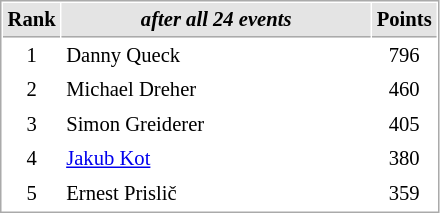<table cellspacing="1" cellpadding="3" style="border:1px solid #AAAAAA;font-size:86%">
<tr bgcolor="#E4E4E4">
<th style="border-bottom:1px solid #AAAAAA" width=10>Rank</th>
<th style="border-bottom:1px solid #AAAAAA" width=200><em>after all 24 events</em></th>
<th style="border-bottom:1px solid #AAAAAA" width=20>Points</th>
</tr>
<tr>
<td align=center>1</td>
<td> Danny Queck</td>
<td align=center>796</td>
</tr>
<tr>
<td align=center>2</td>
<td> Michael Dreher</td>
<td align=center>460</td>
</tr>
<tr>
<td align=center>3</td>
<td> Simon Greiderer</td>
<td align=center>405</td>
</tr>
<tr>
<td align=center>4</td>
<td> <a href='#'>Jakub Kot</a></td>
<td align=center>380</td>
</tr>
<tr>
<td align=center>5</td>
<td> Ernest Prislič</td>
<td align=center>359</td>
</tr>
</table>
